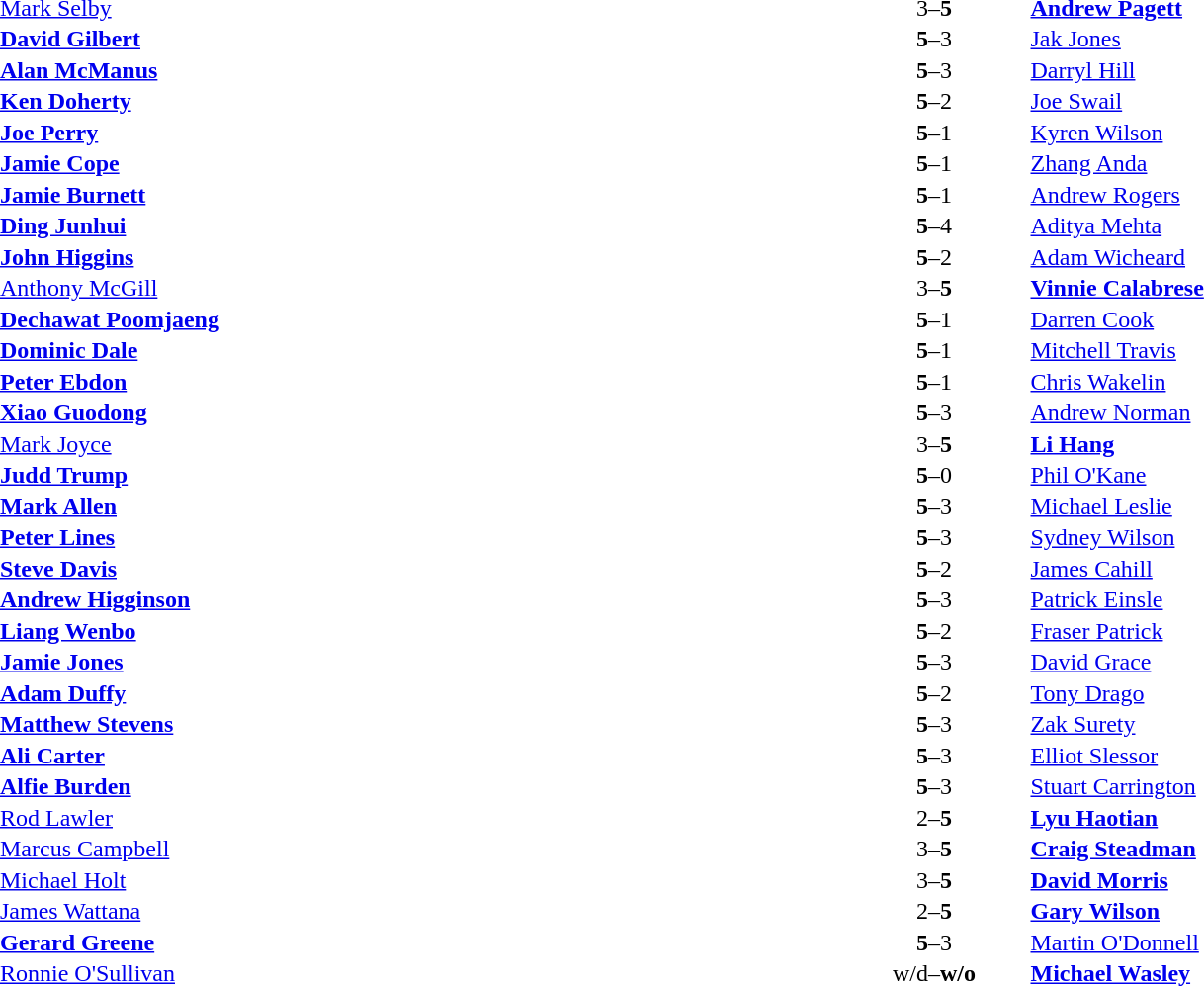<table width="100%" cellspacing="1">
<tr>
<th width=45%></th>
<th width=10%></th>
<th width=45%></th>
</tr>
<tr>
<td> <a href='#'>Mark Selby</a></td>
<td align="center">3–<strong>5</strong></td>
<td> <strong><a href='#'>Andrew Pagett</a></strong></td>
</tr>
<tr>
<td> <strong><a href='#'>David Gilbert</a></strong></td>
<td align="center"><strong>5</strong>–3</td>
<td> <a href='#'>Jak Jones</a></td>
</tr>
<tr>
<td> <strong><a href='#'>Alan McManus</a></strong></td>
<td align="center"><strong>5</strong>–3</td>
<td> <a href='#'>Darryl Hill</a></td>
</tr>
<tr>
<td> <strong><a href='#'>Ken Doherty</a></strong></td>
<td align="center"><strong>5</strong>–2</td>
<td> <a href='#'>Joe Swail</a></td>
</tr>
<tr>
<td> <strong><a href='#'>Joe Perry</a></strong></td>
<td align="center"><strong>5</strong>–1</td>
<td> <a href='#'>Kyren Wilson</a></td>
</tr>
<tr>
<td> <strong><a href='#'>Jamie Cope</a></strong></td>
<td align="center"><strong>5</strong>–1</td>
<td> <a href='#'>Zhang Anda</a></td>
</tr>
<tr>
<td> <strong><a href='#'>Jamie Burnett</a></strong></td>
<td align="center"><strong>5</strong>–1</td>
<td> <a href='#'>Andrew Rogers</a></td>
</tr>
<tr>
<td> <strong><a href='#'>Ding Junhui</a></strong></td>
<td align="center"><strong>5</strong>–4</td>
<td> <a href='#'>Aditya Mehta</a></td>
</tr>
<tr>
<td> <strong><a href='#'>John Higgins</a></strong></td>
<td align="center"><strong>5</strong>–2</td>
<td> <a href='#'>Adam Wicheard</a></td>
</tr>
<tr>
<td> <a href='#'>Anthony McGill</a></td>
<td align="center">3–<strong>5</strong></td>
<td> <strong><a href='#'>Vinnie Calabrese</a></strong></td>
</tr>
<tr>
<td> <strong><a href='#'>Dechawat Poomjaeng</a></strong></td>
<td align="center"><strong>5</strong>–1</td>
<td> <a href='#'>Darren Cook</a></td>
</tr>
<tr>
<td> <strong><a href='#'>Dominic Dale</a></strong></td>
<td align="center"><strong>5</strong>–1</td>
<td> <a href='#'>Mitchell Travis</a></td>
</tr>
<tr>
<td> <strong><a href='#'>Peter Ebdon</a></strong></td>
<td align="center"><strong>5</strong>–1</td>
<td> <a href='#'>Chris Wakelin</a></td>
</tr>
<tr>
<td> <strong><a href='#'>Xiao Guodong</a></strong></td>
<td align="center"><strong>5</strong>–3</td>
<td>  <a href='#'>Andrew Norman</a></td>
</tr>
<tr>
<td> <a href='#'>Mark Joyce</a></td>
<td align="center">3–<strong>5</strong></td>
<td> <strong><a href='#'>Li Hang</a></strong></td>
</tr>
<tr>
<td> <strong><a href='#'>Judd Trump</a></strong></td>
<td align="center"><strong>5</strong>–0</td>
<td> <a href='#'>Phil O'Kane</a></td>
</tr>
<tr>
<td> <strong><a href='#'>Mark Allen</a></strong></td>
<td align="center"><strong>5</strong>–3</td>
<td> <a href='#'>Michael Leslie</a></td>
</tr>
<tr>
<td> <strong><a href='#'>Peter Lines</a></strong></td>
<td align="center"><strong>5</strong>–3</td>
<td> <a href='#'>Sydney Wilson</a></td>
</tr>
<tr>
<td> <strong><a href='#'>Steve Davis</a></strong></td>
<td align="center"><strong>5</strong>–2</td>
<td> <a href='#'>James Cahill</a></td>
</tr>
<tr>
<td> <strong><a href='#'>Andrew Higginson</a></strong></td>
<td align="center"><strong>5</strong>–3</td>
<td> <a href='#'>Patrick Einsle</a></td>
</tr>
<tr>
<td> <strong><a href='#'>Liang Wenbo</a></strong></td>
<td align="center"><strong>5</strong>–2</td>
<td> <a href='#'>Fraser Patrick</a></td>
</tr>
<tr>
<td> <strong><a href='#'>Jamie Jones</a></strong></td>
<td align="center"><strong>5</strong>–3</td>
<td> <a href='#'>David Grace</a></td>
</tr>
<tr>
<td> <strong><a href='#'>Adam Duffy</a></strong></td>
<td align="center"><strong>5</strong>–2</td>
<td> <a href='#'>Tony Drago</a></td>
</tr>
<tr>
<td> <strong><a href='#'>Matthew Stevens</a></strong></td>
<td align="center"><strong>5</strong>–3</td>
<td> <a href='#'>Zak Surety</a></td>
</tr>
<tr>
<td> <strong><a href='#'>Ali Carter</a></strong></td>
<td align="center"><strong>5</strong>–3</td>
<td> <a href='#'>Elliot Slessor</a></td>
</tr>
<tr>
<td> <strong><a href='#'>Alfie Burden</a></strong></td>
<td align="center"><strong>5</strong>–3</td>
<td> <a href='#'>Stuart Carrington</a></td>
</tr>
<tr>
<td> <a href='#'>Rod Lawler</a></td>
<td align="center">2–<strong>5</strong></td>
<td> <strong><a href='#'>Lyu Haotian</a></strong></td>
</tr>
<tr>
<td> <a href='#'>Marcus Campbell</a></td>
<td align="center">3–<strong>5</strong></td>
<td> <strong><a href='#'>Craig Steadman</a></strong></td>
</tr>
<tr>
<td> <a href='#'>Michael Holt</a></td>
<td align="center">3–<strong>5</strong></td>
<td> <strong><a href='#'>David Morris</a></strong></td>
</tr>
<tr>
<td> <a href='#'>James Wattana</a></td>
<td align="center">2–<strong>5</strong></td>
<td> <strong><a href='#'>Gary Wilson</a></strong></td>
</tr>
<tr>
<td> <strong><a href='#'>Gerard Greene</a></strong></td>
<td align="center"><strong>5</strong>–3</td>
<td> <a href='#'>Martin O'Donnell</a></td>
</tr>
<tr>
<td> <a href='#'>Ronnie O'Sullivan</a></td>
<td align="center">w/d–<strong>w/o</strong></td>
<td> <strong><a href='#'>Michael Wasley</a></strong></td>
</tr>
</table>
